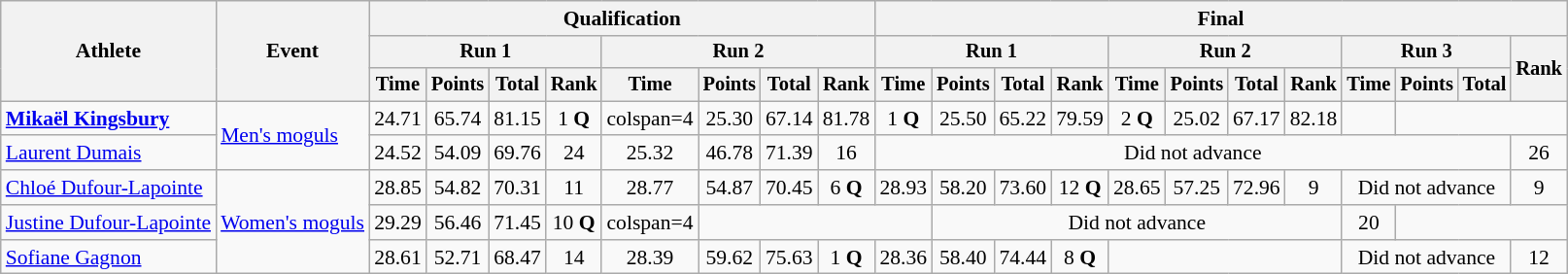<table class=wikitable style=font-size:90%;text-align:center>
<tr>
<th rowspan=3>Athlete</th>
<th rowspan=3>Event</th>
<th colspan=8>Qualification</th>
<th colspan=12>Final</th>
</tr>
<tr style=font-size:95%>
<th colspan=4>Run 1</th>
<th colspan=4>Run 2</th>
<th colspan=4>Run 1</th>
<th colspan=4>Run 2</th>
<th colspan=3>Run 3</th>
<th colspan=1 rowspan=2>Rank</th>
</tr>
<tr style=font-size:95%>
<th>Time</th>
<th>Points</th>
<th>Total</th>
<th>Rank</th>
<th>Time</th>
<th>Points</th>
<th>Total</th>
<th>Rank</th>
<th>Time</th>
<th>Points</th>
<th>Total</th>
<th>Rank</th>
<th>Time</th>
<th>Points</th>
<th>Total</th>
<th>Rank</th>
<th>Time</th>
<th>Points</th>
<th>Total</th>
</tr>
<tr>
<td align=left><strong><a href='#'>Mikaël Kingsbury</a></strong></td>
<td rowspan=2 align=left><a href='#'>Men's moguls</a></td>
<td>24.71</td>
<td>65.74</td>
<td>81.15</td>
<td>1 <strong>Q</strong></td>
<td>colspan=4 </td>
<td>25.30</td>
<td>67.14</td>
<td>81.78</td>
<td>1 <strong>Q</strong></td>
<td>25.50</td>
<td>65.22</td>
<td>79.59</td>
<td>2 <strong>Q</strong></td>
<td>25.02</td>
<td>67.17</td>
<td>82.18</td>
<td></td>
</tr>
<tr>
<td align=left><a href='#'>Laurent Dumais</a></td>
<td>24.52</td>
<td>54.09</td>
<td>69.76</td>
<td>24</td>
<td>25.32</td>
<td>46.78</td>
<td>71.39</td>
<td>16</td>
<td colspan=11>Did not advance</td>
<td>26</td>
</tr>
<tr>
<td align=left><a href='#'>Chloé Dufour-Lapointe</a></td>
<td align=left rowspan=3><a href='#'>Women's moguls</a></td>
<td>28.85</td>
<td>54.82</td>
<td>70.31</td>
<td>11</td>
<td>28.77</td>
<td>54.87</td>
<td>70.45</td>
<td>6 <strong>Q</strong></td>
<td>28.93</td>
<td>58.20</td>
<td>73.60</td>
<td>12 <strong>Q</strong></td>
<td>28.65</td>
<td>57.25</td>
<td>72.96</td>
<td>9</td>
<td colspan=3>Did not advance</td>
<td>9</td>
</tr>
<tr>
<td align=left><a href='#'>Justine Dufour-Lapointe</a></td>
<td>29.29</td>
<td>56.46</td>
<td>71.45</td>
<td>10 <strong>Q</strong></td>
<td>colspan=4 </td>
<td colspan=4></td>
<td colspan=7>Did not advance</td>
<td>20</td>
</tr>
<tr>
<td align=left><a href='#'>Sofiane Gagnon</a></td>
<td>28.61</td>
<td>52.71</td>
<td>68.47</td>
<td>14</td>
<td>28.39</td>
<td>59.62</td>
<td>75.63</td>
<td>1 <strong>Q</strong></td>
<td>28.36</td>
<td>58.40</td>
<td>74.44</td>
<td>8 <strong>Q</strong></td>
<td colspan=4></td>
<td colspan=3>Did not advance</td>
<td>12</td>
</tr>
</table>
